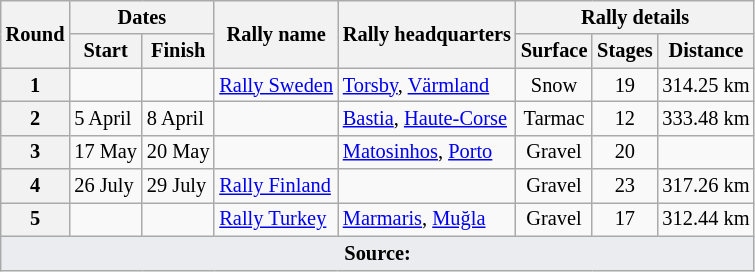<table class="wikitable" style="font-size: 85%;">
<tr>
<th rowspan="2">Round</th>
<th colspan="2">Dates</th>
<th rowspan="2">Rally name</th>
<th rowspan="2">Rally headquarters</th>
<th colspan="3">Rally details</th>
</tr>
<tr>
<th>Start</th>
<th>Finish</th>
<th>Surface</th>
<th>Stages</th>
<th>Distance</th>
</tr>
<tr>
<th>1</th>
<td></td>
<td></td>
<td> <a href='#'>Rally Sweden</a></td>
<td><a href='#'>Torsby</a>, <a href='#'>Värmland</a></td>
<td align=center>Snow</td>
<td align=center>19</td>
<td align=center>314.25 km</td>
</tr>
<tr>
<th>2</th>
<td>5 April</td>
<td>8 April</td>
<td></td>
<td><a href='#'>Bastia</a>, <a href='#'>Haute-Corse</a></td>
<td align=center>Tarmac</td>
<td align=center>12</td>
<td align=center>333.48 km</td>
</tr>
<tr>
<th>3</th>
<td>17 May</td>
<td>20 May</td>
<td></td>
<td><a href='#'>Matosinhos</a>, <a href='#'>Porto</a></td>
<td align=center>Gravel</td>
<td align=center>20</td>
<td align=center></td>
</tr>
<tr>
<th>4</th>
<td>26 July</td>
<td>29 July</td>
<td> <a href='#'>Rally Finland</a></td>
<td></td>
<td align=center>Gravel</td>
<td align=center>23</td>
<td align=center>317.26 km</td>
</tr>
<tr>
<th>5</th>
<td></td>
<td></td>
<td> <a href='#'>Rally Turkey</a></td>
<td><a href='#'>Marmaris</a>, <a href='#'>Muğla</a></td>
<td align=center>Gravel</td>
<td align=center>17</td>
<td align=center>312.44 km</td>
</tr>
<tr>
<td style="background-color:#EAECF0; text-align:center" colspan="8"><strong>Source:</strong></td>
</tr>
</table>
